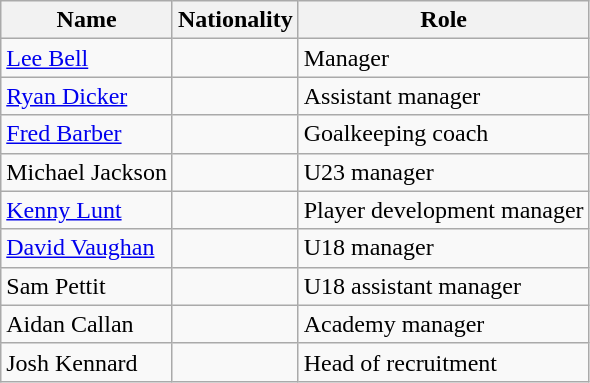<table class="wikitable">
<tr>
<th>Name</th>
<th>Nationality</th>
<th>Role</th>
</tr>
<tr>
<td><a href='#'>Lee Bell</a></td>
<td></td>
<td>Manager</td>
</tr>
<tr>
<td><a href='#'>Ryan Dicker</a></td>
<td></td>
<td>Assistant manager</td>
</tr>
<tr>
<td><a href='#'>Fred Barber</a></td>
<td></td>
<td>Goalkeeping coach</td>
</tr>
<tr>
<td>Michael Jackson</td>
<td></td>
<td>U23 manager</td>
</tr>
<tr>
<td><a href='#'>Kenny Lunt</a></td>
<td></td>
<td>Player development manager</td>
</tr>
<tr>
<td><a href='#'>David Vaughan</a></td>
<td></td>
<td>U18 manager</td>
</tr>
<tr>
<td>Sam Pettit</td>
<td></td>
<td>U18 assistant manager</td>
</tr>
<tr>
<td>Aidan Callan</td>
<td></td>
<td>Academy manager</td>
</tr>
<tr>
<td>Josh Kennard</td>
<td></td>
<td>Head of recruitment</td>
</tr>
</table>
